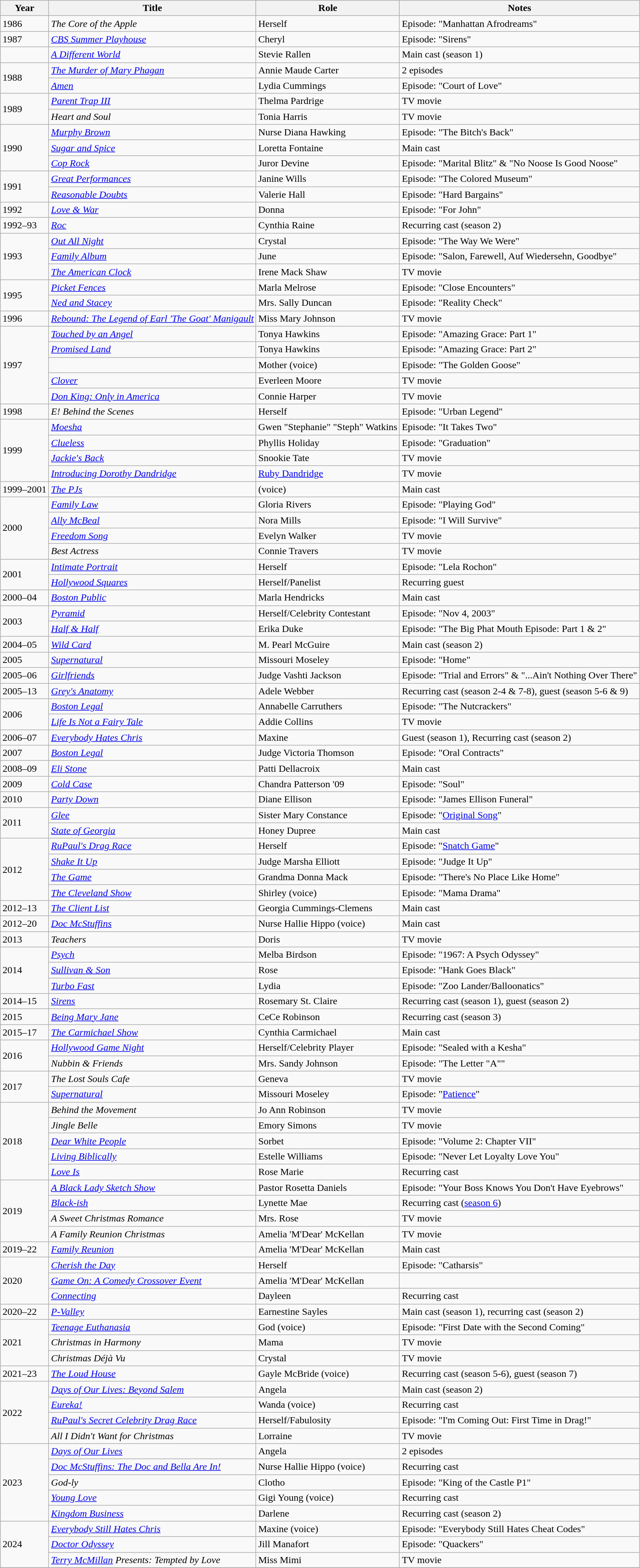<table class="wikitable sortable">
<tr>
<th>Year</th>
<th>Title</th>
<th>Role</th>
<th>Notes</th>
</tr>
<tr>
<td>1986</td>
<td><em>The Core of the Apple</em></td>
<td>Herself</td>
<td>Episode: "Manhattan Afrodreams"</td>
</tr>
<tr>
<td>1987</td>
<td><em><a href='#'>CBS Summer Playhouse</a></em></td>
<td>Cheryl</td>
<td>Episode: "Sirens"</td>
</tr>
<tr>
<td></td>
<td><em><a href='#'>A Different World</a></em></td>
<td>Stevie Rallen</td>
<td>Main cast (season 1)</td>
</tr>
<tr>
<td rowspan=2>1988</td>
<td><em><a href='#'>The Murder of Mary Phagan</a></em></td>
<td>Annie Maude Carter</td>
<td>2 episodes</td>
</tr>
<tr>
<td><em><a href='#'>Amen</a></em></td>
<td>Lydia Cummings</td>
<td>Episode: "Court of Love"</td>
</tr>
<tr>
<td rowspan=2>1989</td>
<td><em><a href='#'>Parent Trap III</a></em></td>
<td>Thelma Pardrige</td>
<td>TV movie</td>
</tr>
<tr>
<td><em>Heart and Soul</em></td>
<td>Tonia Harris</td>
<td>TV movie</td>
</tr>
<tr>
<td rowspan=3>1990</td>
<td><em><a href='#'>Murphy Brown</a></em></td>
<td>Nurse Diana Hawking</td>
<td>Episode: "The Bitch's Back"</td>
</tr>
<tr>
<td><em><a href='#'>Sugar and Spice</a></em></td>
<td>Loretta Fontaine</td>
<td>Main cast</td>
</tr>
<tr>
<td><em><a href='#'>Cop Rock</a></em></td>
<td>Juror Devine</td>
<td>Episode: "Marital Blitz" & "No Noose Is Good Noose"</td>
</tr>
<tr>
<td rowspan=2>1991</td>
<td><em><a href='#'>Great Performances</a></em></td>
<td>Janine Wills</td>
<td>Episode: "The Colored Museum"</td>
</tr>
<tr>
<td><em><a href='#'>Reasonable Doubts</a></em></td>
<td>Valerie Hall</td>
<td>Episode: "Hard Bargains"</td>
</tr>
<tr>
<td>1992</td>
<td><em><a href='#'>Love & War</a></em></td>
<td>Donna</td>
<td>Episode: "For John"</td>
</tr>
<tr>
<td>1992–93</td>
<td><em><a href='#'>Roc</a></em></td>
<td>Cynthia Raine</td>
<td>Recurring cast (season 2)</td>
</tr>
<tr>
<td rowspan=3>1993</td>
<td><em><a href='#'>Out All Night</a></em></td>
<td>Crystal</td>
<td>Episode: "The Way We Were"</td>
</tr>
<tr>
<td><em><a href='#'>Family Album</a></em></td>
<td>June</td>
<td>Episode: "Salon, Farewell, Auf Wiedersehn, Goodbye"</td>
</tr>
<tr>
<td><em><a href='#'>The American Clock</a></em></td>
<td>Irene Mack Shaw</td>
<td>TV movie</td>
</tr>
<tr>
<td rowspan=2>1995</td>
<td><em><a href='#'>Picket Fences</a></em></td>
<td>Marla Melrose</td>
<td>Episode: "Close Encounters"</td>
</tr>
<tr>
<td><em><a href='#'>Ned and Stacey</a></em></td>
<td>Mrs. Sally Duncan</td>
<td>Episode: "Reality Check"</td>
</tr>
<tr>
<td>1996</td>
<td><em><a href='#'>Rebound: The Legend of Earl 'The Goat' Manigault</a></em></td>
<td>Miss Mary Johnson</td>
<td>TV movie</td>
</tr>
<tr>
<td rowspan=5>1997</td>
<td><em><a href='#'>Touched by an Angel</a></em></td>
<td>Tonya Hawkins</td>
<td>Episode: "Amazing Grace: Part 1"</td>
</tr>
<tr>
<td><em><a href='#'>Promised Land</a></em></td>
<td>Tonya Hawkins</td>
<td>Episode: "Amazing Grace: Part 2"</td>
</tr>
<tr>
<td></td>
<td>Mother (voice)</td>
<td>Episode: "The Golden Goose"</td>
</tr>
<tr>
<td><em><a href='#'>Clover</a></em></td>
<td>Everleen Moore</td>
<td>TV movie</td>
</tr>
<tr>
<td><em><a href='#'>Don King: Only in America</a></em></td>
<td>Connie Harper</td>
<td>TV movie</td>
</tr>
<tr>
<td>1998</td>
<td><em>E! Behind the Scenes</em></td>
<td>Herself</td>
<td>Episode: "Urban Legend"</td>
</tr>
<tr>
<td rowspan=4>1999</td>
<td><em><a href='#'>Moesha</a></em></td>
<td>Gwen "Stephanie" "Steph" Watkins</td>
<td>Episode: "It Takes Two"</td>
</tr>
<tr>
<td><em><a href='#'>Clueless</a></em></td>
<td>Phyllis Holiday</td>
<td>Episode: "Graduation"</td>
</tr>
<tr>
<td><em><a href='#'>Jackie's Back</a></em></td>
<td>Snookie Tate</td>
<td>TV movie</td>
</tr>
<tr>
<td><em><a href='#'>Introducing Dorothy Dandridge</a></em></td>
<td><a href='#'>Ruby Dandridge</a></td>
<td>TV movie</td>
</tr>
<tr>
<td>1999–2001</td>
<td><em><a href='#'>The PJs</a></em></td>
<td> (voice)</td>
<td>Main cast</td>
</tr>
<tr>
<td rowspan=4>2000</td>
<td><em><a href='#'>Family Law</a></em></td>
<td>Gloria Rivers</td>
<td>Episode: "Playing God"</td>
</tr>
<tr>
<td><em><a href='#'>Ally McBeal</a></em></td>
<td>Nora Mills</td>
<td>Episode: "I Will Survive"</td>
</tr>
<tr>
<td><em><a href='#'>Freedom Song</a></em></td>
<td>Evelyn Walker</td>
<td>TV movie</td>
</tr>
<tr>
<td><em>Best Actress</em></td>
<td>Connie Travers</td>
<td>TV movie</td>
</tr>
<tr>
<td rowspan=2>2001</td>
<td><em><a href='#'>Intimate Portrait</a></em></td>
<td>Herself</td>
<td>Episode: "Lela Rochon"</td>
</tr>
<tr>
<td><em><a href='#'>Hollywood Squares</a></em></td>
<td>Herself/Panelist</td>
<td>Recurring guest</td>
</tr>
<tr>
<td>2000–04</td>
<td><em><a href='#'>Boston Public</a></em></td>
<td>Marla Hendricks</td>
<td>Main cast</td>
</tr>
<tr>
<td rowspan=2>2003</td>
<td><em><a href='#'>Pyramid</a></em></td>
<td>Herself/Celebrity Contestant</td>
<td>Episode: "Nov 4, 2003"</td>
</tr>
<tr>
<td><em><a href='#'>Half & Half</a></em></td>
<td>Erika Duke</td>
<td>Episode: "The Big Phat Mouth Episode: Part 1 & 2"</td>
</tr>
<tr>
<td>2004–05</td>
<td><em><a href='#'>Wild Card</a></em></td>
<td>M. Pearl McGuire</td>
<td>Main cast (season 2)</td>
</tr>
<tr>
<td>2005</td>
<td><em><a href='#'>Supernatural</a></em></td>
<td>Missouri Moseley</td>
<td>Episode: "Home"</td>
</tr>
<tr>
<td>2005–06</td>
<td><em><a href='#'>Girlfriends</a></em></td>
<td>Judge Vashti Jackson</td>
<td>Episode: "Trial and Errors" & "...Ain't Nothing Over There"</td>
</tr>
<tr>
<td>2005–13</td>
<td><em><a href='#'>Grey's Anatomy</a></em></td>
<td>Adele Webber</td>
<td>Recurring cast (season 2-4 & 7-8), guest (season 5-6 & 9)</td>
</tr>
<tr>
<td rowspan=2>2006</td>
<td><em><a href='#'>Boston Legal</a></em></td>
<td>Annabelle Carruthers</td>
<td>Episode: "The Nutcrackers"</td>
</tr>
<tr>
<td><em><a href='#'>Life Is Not a Fairy Tale</a></em></td>
<td>Addie Collins</td>
<td>TV movie</td>
</tr>
<tr>
<td>2006–07</td>
<td><em><a href='#'>Everybody Hates Chris</a></em></td>
<td>Maxine</td>
<td>Guest (season 1), Recurring cast (season 2)</td>
</tr>
<tr>
<td>2007</td>
<td><em><a href='#'>Boston Legal</a></em></td>
<td>Judge Victoria Thomson</td>
<td>Episode: "Oral Contracts"</td>
</tr>
<tr>
<td>2008–09</td>
<td><em><a href='#'>Eli Stone</a></em></td>
<td>Patti Dellacroix</td>
<td>Main cast</td>
</tr>
<tr>
<td>2009</td>
<td><em><a href='#'>Cold Case</a></em></td>
<td>Chandra Patterson '09</td>
<td>Episode: "Soul"</td>
</tr>
<tr>
<td>2010</td>
<td><em><a href='#'>Party Down</a></em></td>
<td>Diane Ellison</td>
<td>Episode: "James Ellison Funeral"</td>
</tr>
<tr>
<td rowspan=2>2011</td>
<td><em><a href='#'>Glee</a></em></td>
<td>Sister Mary Constance</td>
<td>Episode: "<a href='#'>Original Song</a>"</td>
</tr>
<tr>
<td><em><a href='#'>State of Georgia</a></em></td>
<td>Honey Dupree</td>
<td>Main cast</td>
</tr>
<tr>
<td rowspan=4>2012</td>
<td><em><a href='#'>RuPaul's Drag Race</a></em></td>
<td>Herself</td>
<td>Episode: "<a href='#'>Snatch Game</a>"</td>
</tr>
<tr>
<td><em><a href='#'>Shake It Up</a></em></td>
<td>Judge Marsha Elliott</td>
<td>Episode: "Judge It Up"</td>
</tr>
<tr>
<td><em><a href='#'>The Game</a></em></td>
<td>Grandma Donna Mack</td>
<td>Episode: "There's No Place Like Home"</td>
</tr>
<tr>
<td><em><a href='#'>The Cleveland Show</a></em></td>
<td>Shirley (voice)</td>
<td>Episode: "Mama Drama"</td>
</tr>
<tr>
<td>2012–13</td>
<td><em><a href='#'>The Client List</a></em></td>
<td>Georgia Cummings-Clemens</td>
<td>Main cast</td>
</tr>
<tr>
<td>2012–20</td>
<td><em><a href='#'>Doc McStuffins</a></em></td>
<td>Nurse Hallie Hippo (voice)</td>
<td>Main cast</td>
</tr>
<tr>
<td>2013</td>
<td><em>Teachers</em></td>
<td>Doris</td>
<td>TV movie</td>
</tr>
<tr>
<td rowspan=3>2014</td>
<td><em><a href='#'>Psych</a></em></td>
<td>Melba Birdson</td>
<td>Episode: "1967: A Psych Odyssey"</td>
</tr>
<tr>
<td><em><a href='#'>Sullivan & Son</a></em></td>
<td>Rose</td>
<td>Episode: "Hank Goes Black"</td>
</tr>
<tr>
<td><em><a href='#'>Turbo Fast</a></em></td>
<td>Lydia</td>
<td>Episode: "Zoo Lander/Balloonatics"</td>
</tr>
<tr>
<td>2014–15</td>
<td><em><a href='#'>Sirens</a></em></td>
<td>Rosemary St. Claire</td>
<td>Recurring cast (season 1), guest (season 2)</td>
</tr>
<tr>
<td>2015</td>
<td><em><a href='#'>Being Mary Jane</a></em></td>
<td>CeCe Robinson</td>
<td>Recurring cast (season 3)</td>
</tr>
<tr>
<td>2015–17</td>
<td><em><a href='#'>The Carmichael Show</a></em></td>
<td>Cynthia Carmichael</td>
<td>Main cast</td>
</tr>
<tr>
<td rowspan=2>2016</td>
<td><em><a href='#'>Hollywood Game Night</a></em></td>
<td>Herself/Celebrity Player</td>
<td>Episode: "Sealed with a Kesha"</td>
</tr>
<tr>
<td><em>Nubbin & Friends</em></td>
<td>Mrs. Sandy Johnson</td>
<td>Episode: "The Letter "A""</td>
</tr>
<tr>
<td rowspan=2>2017</td>
<td><em>The Lost Souls Cafe</em></td>
<td>Geneva</td>
<td>TV movie</td>
</tr>
<tr>
<td><em><a href='#'>Supernatural</a></em></td>
<td>Missouri Moseley</td>
<td>Episode: "<a href='#'>Patience</a>"</td>
</tr>
<tr>
<td rowspan=5>2018</td>
<td><em>Behind the Movement</em></td>
<td>Jo Ann Robinson</td>
<td>TV movie</td>
</tr>
<tr>
<td><em>Jingle Belle</em></td>
<td>Emory Simons</td>
<td>TV movie</td>
</tr>
<tr>
<td><em><a href='#'>Dear White People</a></em></td>
<td>Sorbet</td>
<td>Episode: "Volume 2: Chapter VII"</td>
</tr>
<tr>
<td><em><a href='#'>Living Biblically</a></em></td>
<td>Estelle Williams</td>
<td>Episode: "Never Let Loyalty Love You"</td>
</tr>
<tr>
<td><em><a href='#'>Love Is</a></em></td>
<td>Rose Marie</td>
<td>Recurring cast</td>
</tr>
<tr>
<td rowspan=4>2019</td>
<td><em><a href='#'>A Black Lady Sketch Show</a></em></td>
<td>Pastor Rosetta Daniels</td>
<td>Episode: "Your Boss Knows You Don't Have Eyebrows"</td>
</tr>
<tr>
<td><em><a href='#'>Black-ish</a></em></td>
<td>Lynette Mae</td>
<td>Recurring cast (<a href='#'>season 6</a>)</td>
</tr>
<tr>
<td><em>A Sweet Christmas Romance</em></td>
<td>Mrs. Rose</td>
<td>TV movie</td>
</tr>
<tr>
<td><em>A Family Reunion Christmas</em></td>
<td>Amelia 'M'Dear' McKellan</td>
<td>TV movie</td>
</tr>
<tr>
<td>2019–22</td>
<td><em><a href='#'>Family Reunion</a></em></td>
<td>Amelia 'M'Dear' McKellan</td>
<td>Main cast</td>
</tr>
<tr>
<td rowspan=3>2020</td>
<td><em><a href='#'>Cherish the Day</a></em></td>
<td>Herself</td>
<td>Episode: "Catharsis"</td>
</tr>
<tr>
<td><em><a href='#'>Game On: A Comedy Crossover Event</a></em></td>
<td>Amelia 'M'Dear' McKellan</td>
<td></td>
</tr>
<tr>
<td><em><a href='#'>Connecting</a></em></td>
<td>Dayleen</td>
<td>Recurring cast</td>
</tr>
<tr>
<td>2020–22</td>
<td><em><a href='#'>P-Valley</a></em></td>
<td>Earnestine Sayles</td>
<td>Main cast (season 1), recurring cast (season 2)</td>
</tr>
<tr>
<td rowspan=3>2021</td>
<td><em><a href='#'>Teenage Euthanasia</a></em></td>
<td>God (voice)</td>
<td>Episode: "First Date with the Second Coming"</td>
</tr>
<tr>
<td><em>Christmas in Harmony</em></td>
<td>Mama</td>
<td>TV movie</td>
</tr>
<tr>
<td><em>Christmas Déjà Vu</em></td>
<td>Crystal</td>
<td>TV movie</td>
</tr>
<tr>
<td>2021–23</td>
<td><em><a href='#'>The Loud House</a></em></td>
<td>Gayle McBride (voice)</td>
<td>Recurring cast (season 5-6), guest (season 7)</td>
</tr>
<tr>
<td rowspan="4">2022</td>
<td><em><a href='#'>Days of Our Lives: Beyond Salem</a></em></td>
<td>Angela</td>
<td>Main cast (season 2)</td>
</tr>
<tr>
<td><em><a href='#'>Eureka!</a></em></td>
<td>Wanda (voice)</td>
<td>Recurring cast</td>
</tr>
<tr>
<td><em><a href='#'>RuPaul's Secret Celebrity Drag Race</a></em></td>
<td>Herself/Fabulosity</td>
<td>Episode: "I'm Coming Out: First Time in Drag!"</td>
</tr>
<tr>
<td><em>All I Didn't Want for Christmas</em></td>
<td>Lorraine</td>
<td>TV movie</td>
</tr>
<tr>
<td rowspan="5">2023</td>
<td><em><a href='#'>Days of Our Lives</a></em></td>
<td>Angela</td>
<td>2 episodes</td>
</tr>
<tr>
<td><em><a href='#'>Doc McStuffins: The Doc and Bella Are In!</a></em></td>
<td>Nurse Hallie Hippo (voice)</td>
<td>Recurring cast</td>
</tr>
<tr>
<td><em>God-ly</em></td>
<td>Clotho</td>
<td>Episode: "King of the Castle P1"</td>
</tr>
<tr>
<td><em><a href='#'>Young Love</a></em></td>
<td>Gigi Young (voice)</td>
<td>Recurring cast</td>
</tr>
<tr>
<td><em><a href='#'>Kingdom Business</a></em></td>
<td>Darlene</td>
<td>Recurring cast (season 2)</td>
</tr>
<tr>
<td rowspan="3">2024</td>
<td><em><a href='#'>Everybody Still Hates Chris</a></em></td>
<td>Maxine (voice)</td>
<td>Episode: "Everybody Still Hates Cheat Codes"</td>
</tr>
<tr>
<td><em><a href='#'>Doctor Odyssey</a></em></td>
<td>Jill Manafort</td>
<td>Episode: "Quackers"</td>
</tr>
<tr>
<td><em><a href='#'>Terry McMillan</a> Presents: Tempted by Love</em></td>
<td>Miss Mimi</td>
<td>TV movie</td>
</tr>
<tr>
</tr>
</table>
